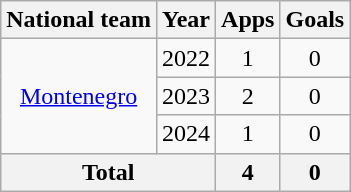<table class="wikitable" style="text-align:center">
<tr>
<th>National team</th>
<th>Year</th>
<th>Apps</th>
<th>Goals</th>
</tr>
<tr>
<td rowspan="3"><a href='#'>Montenegro</a></td>
<td>2022</td>
<td>1</td>
<td>0</td>
</tr>
<tr>
<td>2023</td>
<td>2</td>
<td>0</td>
</tr>
<tr>
<td>2024</td>
<td>1</td>
<td>0</td>
</tr>
<tr>
<th colspan="2">Total</th>
<th>4</th>
<th>0</th>
</tr>
</table>
